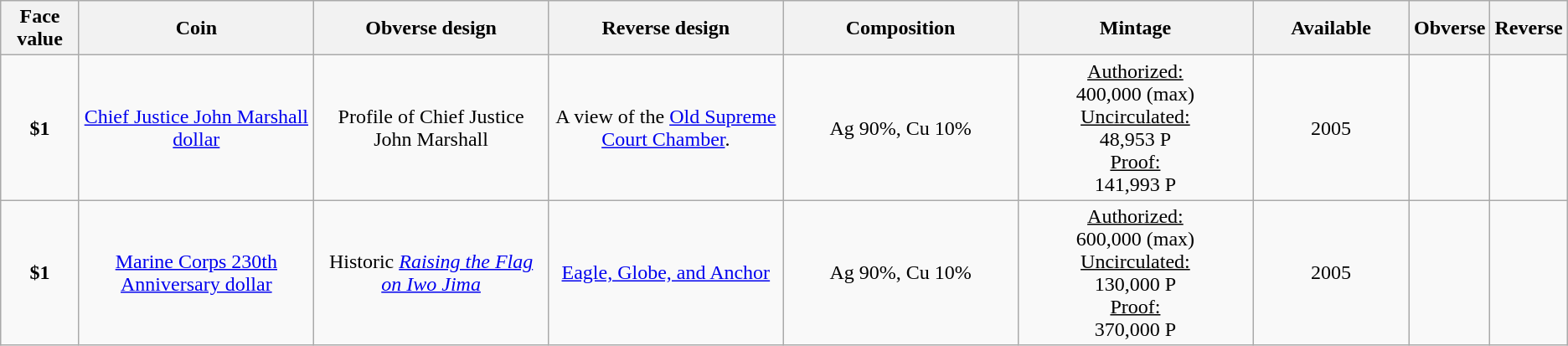<table class="wikitable">
<tr>
<th width="5%">Face value</th>
<th width="15%">Coin</th>
<th width="15%">Obverse design</th>
<th width="15%">Reverse design</th>
<th width="15%">Composition</th>
<th width="15%">Mintage</th>
<th width="10%">Available</th>
<th>Obverse</th>
<th>Reverse</th>
</tr>
<tr>
<td align="center"><strong>$1</strong></td>
<td align="center"><a href='#'>Chief Justice John Marshall dollar</a></td>
<td align="center">Profile of Chief Justice John Marshall</td>
<td align="center">A view of the <a href='#'>Old Supreme Court Chamber</a>.</td>
<td align="center">Ag 90%, Cu 10%</td>
<td align="center"><u>Authorized:</u><br>400,000 (max)<br><u>Uncirculated:</u><br>48,953 P<br><u>Proof:</u><br>141,993 P</td>
<td align="center">2005</td>
<td></td>
<td></td>
</tr>
<tr>
<td align="center"><strong>$1</strong></td>
<td align="center"><a href='#'>Marine Corps 230th Anniversary dollar</a></td>
<td align="center">Historic <em><a href='#'>Raising the Flag on Iwo Jima</a></em></td>
<td align="center"><a href='#'>Eagle, Globe, and Anchor</a></td>
<td align="center">Ag 90%, Cu 10%</td>
<td align="center"><u>Authorized:</u><br>600,000 (max)<br><u>Uncirculated:</u><br>130,000 P<br><u>Proof:</u><br>370,000 P</td>
<td align="center">2005</td>
<td></td>
<td></td>
</tr>
</table>
